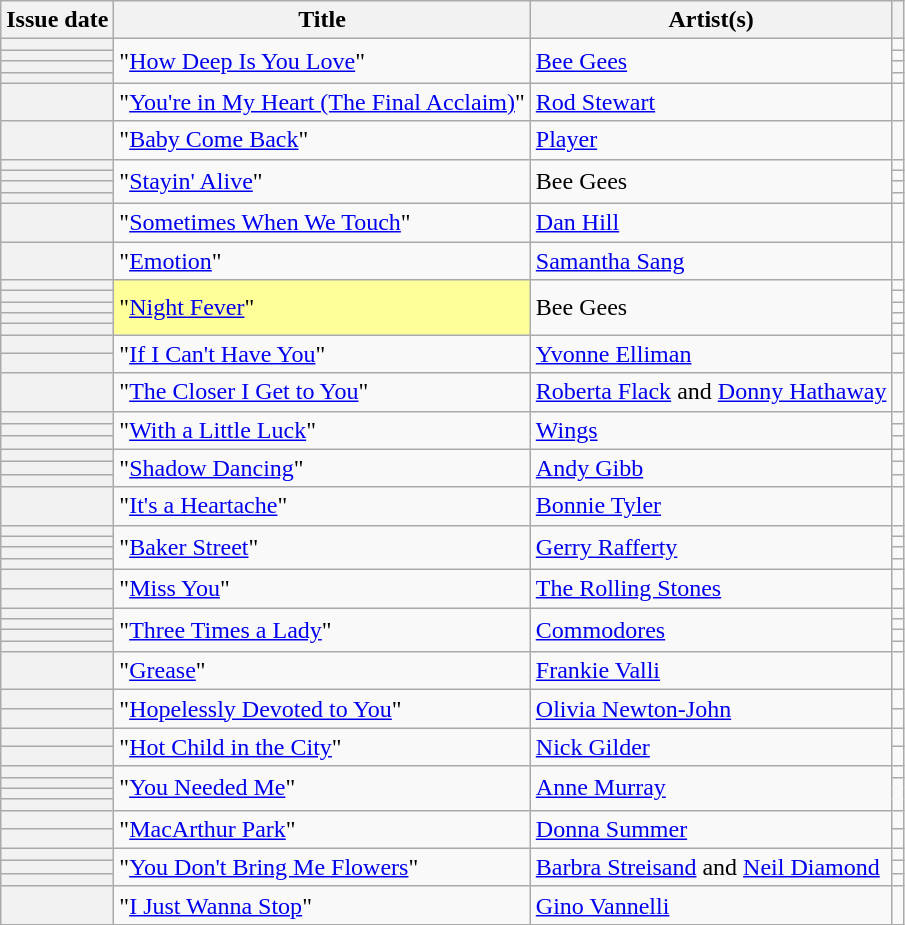<table class="wikitable sortable plainrowheaders">
<tr>
<th scope=col>Issue date</th>
<th scope=col>Title</th>
<th scope=col>Artist(s)</th>
<th scope=col class=unsortable></th>
</tr>
<tr>
<th scope=row> </th>
<td rowspan=4>"<a href='#'>How Deep Is You Love</a>"</td>
<td rowspan=4><a href='#'>Bee Gees</a></td>
<td></td>
</tr>
<tr>
<th scope=row></th>
<td align=center></td>
</tr>
<tr>
<th scope=row></th>
<td align=center></td>
</tr>
<tr>
<th scope=row></th>
<td align=center></td>
</tr>
<tr>
<th scope=row></th>
<td>"<a href='#'>You're in My Heart (The Final Acclaim)</a>"</td>
<td><a href='#'>Rod Stewart</a></td>
<td align=center></td>
</tr>
<tr>
<th scope=row></th>
<td>"<a href='#'>Baby Come Back</a>"</td>
<td><a href='#'>Player</a></td>
<td align=center></td>
</tr>
<tr>
<th scope=row></th>
<td rowspan=4>"<a href='#'>Stayin' Alive</a>"</td>
<td rowspan=4>Bee Gees</td>
<td align=center></td>
</tr>
<tr>
<th scope=row></th>
<td align=center></td>
</tr>
<tr>
<th scope=row></th>
<td align=center></td>
</tr>
<tr>
<th scope=row></th>
<td align=center></td>
</tr>
<tr>
<th scope=row></th>
<td>"<a href='#'>Sometimes When We Touch</a>"</td>
<td><a href='#'>Dan Hill</a></td>
<td align=center></td>
</tr>
<tr>
<th scope=row></th>
<td>"<a href='#'>Emotion</a>"</td>
<td><a href='#'>Samantha Sang</a></td>
<td align=center></td>
</tr>
<tr>
<th scope=row></th>
<td bgcolor="#FFFF99" rowspan=5>"<a href='#'>Night Fever</a>"</td>
<td rowspan=5>Bee Gees</td>
<td align=center></td>
</tr>
<tr>
<th scope=row></th>
<td align=center></td>
</tr>
<tr>
<th scope=row></th>
<td align=center></td>
</tr>
<tr>
<th scope=row></th>
<td align=center></td>
</tr>
<tr>
<th scope=row></th>
<td align=center></td>
</tr>
<tr>
<th scope=row></th>
<td rowspan=2>"<a href='#'>If I Can't Have You</a>"</td>
<td rowspan=2><a href='#'>Yvonne Elliman</a></td>
<td align=center></td>
</tr>
<tr>
<th scope=row></th>
<td align=center></td>
</tr>
<tr>
<th scope=row></th>
<td>"<a href='#'>The Closer I Get to You</a>"</td>
<td><a href='#'>Roberta Flack</a> and <a href='#'>Donny Hathaway</a></td>
<td align=center></td>
</tr>
<tr>
<th scope=row></th>
<td rowspan=3>"<a href='#'>With a Little Luck</a>"</td>
<td rowspan=3><a href='#'>Wings</a></td>
<td align=center></td>
</tr>
<tr>
<th scope=row></th>
<td align=center></td>
</tr>
<tr>
<th scope=row></th>
<td align=center></td>
</tr>
<tr>
<th scope=row></th>
<td rowspan=3>"<a href='#'>Shadow Dancing</a>"</td>
<td rowspan=3><a href='#'>Andy Gibb</a></td>
<td align=center></td>
</tr>
<tr>
<th scope=row></th>
<td align=center></td>
</tr>
<tr>
<th scope=row></th>
<td align=center></td>
</tr>
<tr>
<th scope=row></th>
<td>"<a href='#'>It's a Heartache</a>"</td>
<td><a href='#'>Bonnie Tyler</a></td>
<td align=center></td>
</tr>
<tr>
<th scope=row></th>
<td rowspan=4>"<a href='#'>Baker Street</a>"</td>
<td rowspan=4><a href='#'>Gerry Rafferty</a></td>
<td align=center></td>
</tr>
<tr>
<th scope=row></th>
<td align=center></td>
</tr>
<tr>
<th scope=row></th>
<td align=center></td>
</tr>
<tr>
<th scope=row></th>
<td align=center></td>
</tr>
<tr>
<th scope=row></th>
<td rowspan=2>"<a href='#'>Miss You</a>"</td>
<td rowspan=2><a href='#'>The Rolling Stones</a></td>
<td align=center></td>
</tr>
<tr>
<th scope=row></th>
<td align=center></td>
</tr>
<tr>
<th scope=row></th>
<td rowspan=4>"<a href='#'>Three Times a Lady</a>"</td>
<td rowspan=4><a href='#'>Commodores</a></td>
<td align=center></td>
</tr>
<tr>
<th scope=row></th>
<td align=center></td>
</tr>
<tr>
<th scope=row></th>
<td align=center></td>
</tr>
<tr>
<th scope=row></th>
<td align=center></td>
</tr>
<tr>
<th scope=row></th>
<td>"<a href='#'>Grease</a>"</td>
<td><a href='#'>Frankie Valli</a></td>
<td align=center></td>
</tr>
<tr>
<th scope=row></th>
<td rowspan=2>"<a href='#'>Hopelessly Devoted to You</a>"</td>
<td rowspan=2><a href='#'>Olivia Newton-John</a></td>
<td align=center></td>
</tr>
<tr>
<th scope=row></th>
<td align=center></td>
</tr>
<tr>
<th scope=row></th>
<td rowspan=2>"<a href='#'>Hot Child in the City</a>"</td>
<td rowspan=2><a href='#'>Nick Gilder</a></td>
<td align=center></td>
</tr>
<tr>
<th scope=row></th>
<td align=center></td>
</tr>
<tr>
<th scope=row></th>
<td rowspan=4>"<a href='#'>You Needed Me</a>"</td>
<td rowspan=4><a href='#'>Anne Murray</a></td>
<td align=center></td>
</tr>
<tr>
<th scope=row> </th>
<td align=center rowspan=3></td>
</tr>
<tr>
<th scope=row></th>
</tr>
<tr>
<th scope=row></th>
</tr>
<tr>
<th scope=row></th>
<td rowspan=2>"<a href='#'>MacArthur Park</a>"</td>
<td rowspan=2><a href='#'>Donna Summer</a></td>
<td align=center></td>
</tr>
<tr>
<th scope=row></th>
<td align=center></td>
</tr>
<tr>
<th scope=row></th>
<td rowspan=3>"<a href='#'>You Don't Bring Me Flowers</a>"</td>
<td rowspan=3><a href='#'>Barbra Streisand</a> and <a href='#'>Neil Diamond</a></td>
<td align=center></td>
</tr>
<tr>
<th scope=row></th>
<td align=center></td>
</tr>
<tr>
<th scope=row></th>
<td align=center></td>
</tr>
<tr>
<th scope=row></th>
<td>"<a href='#'>I Just Wanna Stop</a>"</td>
<td><a href='#'>Gino Vannelli</a></td>
<td align=center></td>
</tr>
</table>
